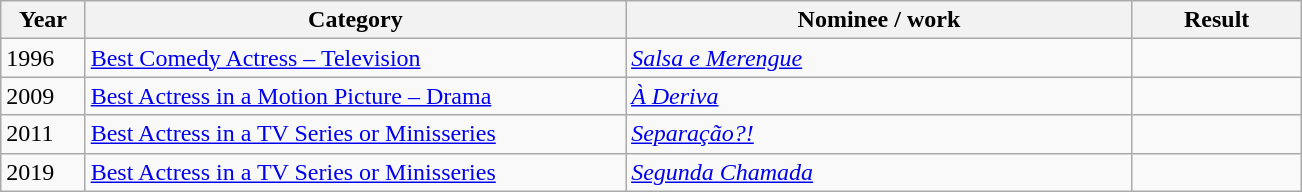<table class=wikitable>
<tr>
<th Width=5%>Year</th>
<th Width=32%>Category</th>
<th Width=30%>Nominee / work</th>
<th Width=10%>Result</th>
</tr>
<tr>
<td>1996</td>
<td><a href='#'>Best Comedy Actress – Television</a></td>
<td><em><a href='#'>Salsa e Merengue</a></em></td>
<td></td>
</tr>
<tr>
<td>2009</td>
<td><a href='#'>Best Actress in a Motion Picture – Drama</a></td>
<td><em><a href='#'>À Deriva</a></em></td>
<td></td>
</tr>
<tr>
<td>2011</td>
<td><a href='#'>Best Actress in a TV Series or Minisseries</a></td>
<td><em><a href='#'>Separação?!</a></em></td>
<td></td>
</tr>
<tr>
<td>2019</td>
<td><a href='#'>Best Actress in a TV Series or Minisseries</a></td>
<td><em><a href='#'>Segunda Chamada</a></em></td>
<td></td>
</tr>
</table>
